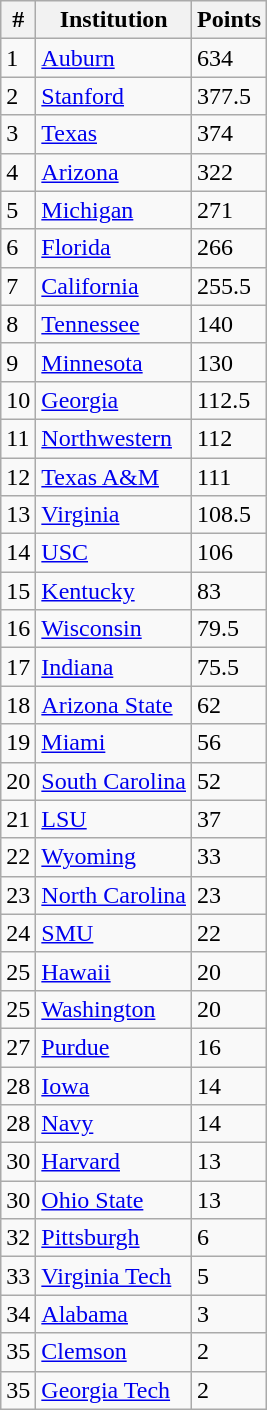<table class=wikitable>
<tr>
<th>#</th>
<th>Institution</th>
<th>Points</th>
</tr>
<tr>
<td>1</td>
<td><a href='#'>Auburn</a></td>
<td>634</td>
</tr>
<tr>
<td>2</td>
<td><a href='#'>Stanford</a></td>
<td>377.5</td>
</tr>
<tr>
<td>3</td>
<td><a href='#'>Texas</a></td>
<td>374</td>
</tr>
<tr>
<td>4</td>
<td><a href='#'>Arizona</a></td>
<td>322</td>
</tr>
<tr>
<td>5</td>
<td><a href='#'>Michigan</a></td>
<td>271</td>
</tr>
<tr>
<td>6</td>
<td><a href='#'>Florida</a></td>
<td>266</td>
</tr>
<tr>
<td>7</td>
<td><a href='#'>California</a></td>
<td>255.5</td>
</tr>
<tr>
<td>8</td>
<td><a href='#'>Tennessee</a></td>
<td>140</td>
</tr>
<tr>
<td>9</td>
<td><a href='#'>Minnesota</a></td>
<td>130</td>
</tr>
<tr>
<td>10</td>
<td><a href='#'>Georgia</a></td>
<td>112.5</td>
</tr>
<tr>
<td>11</td>
<td><a href='#'>Northwestern</a></td>
<td>112</td>
</tr>
<tr>
<td>12</td>
<td><a href='#'>Texas A&M</a></td>
<td>111</td>
</tr>
<tr>
<td>13</td>
<td><a href='#'>Virginia</a></td>
<td>108.5</td>
</tr>
<tr>
<td>14</td>
<td><a href='#'>USC</a></td>
<td>106</td>
</tr>
<tr>
<td>15</td>
<td><a href='#'>Kentucky</a></td>
<td>83</td>
</tr>
<tr>
<td>16</td>
<td><a href='#'>Wisconsin</a></td>
<td>79.5</td>
</tr>
<tr>
<td>17</td>
<td><a href='#'>Indiana</a></td>
<td>75.5</td>
</tr>
<tr>
<td>18</td>
<td><a href='#'>Arizona State</a></td>
<td>62</td>
</tr>
<tr>
<td>19</td>
<td><a href='#'>Miami</a></td>
<td>56</td>
</tr>
<tr>
<td>20</td>
<td><a href='#'>South Carolina</a></td>
<td>52</td>
</tr>
<tr>
<td>21</td>
<td><a href='#'>LSU</a></td>
<td>37</td>
</tr>
<tr>
<td>22</td>
<td><a href='#'>Wyoming</a></td>
<td>33</td>
</tr>
<tr>
<td>23</td>
<td><a href='#'>North Carolina</a></td>
<td>23</td>
</tr>
<tr>
<td>24</td>
<td><a href='#'>SMU</a></td>
<td>22</td>
</tr>
<tr>
<td>25</td>
<td><a href='#'>Hawaii</a></td>
<td>20</td>
</tr>
<tr>
<td>25</td>
<td><a href='#'>Washington</a></td>
<td>20</td>
</tr>
<tr>
<td>27</td>
<td><a href='#'>Purdue</a></td>
<td>16</td>
</tr>
<tr>
<td>28</td>
<td><a href='#'>Iowa</a></td>
<td>14</td>
</tr>
<tr>
<td>28</td>
<td><a href='#'>Navy</a></td>
<td>14</td>
</tr>
<tr>
<td>30</td>
<td><a href='#'>Harvard</a></td>
<td>13</td>
</tr>
<tr>
<td>30</td>
<td><a href='#'>Ohio State</a></td>
<td>13</td>
</tr>
<tr>
<td>32</td>
<td><a href='#'>Pittsburgh</a></td>
<td>6</td>
</tr>
<tr>
<td>33</td>
<td><a href='#'>Virginia Tech</a></td>
<td>5</td>
</tr>
<tr>
<td>34</td>
<td><a href='#'>Alabama</a></td>
<td>3</td>
</tr>
<tr>
<td>35</td>
<td><a href='#'>Clemson</a></td>
<td>2</td>
</tr>
<tr>
<td>35</td>
<td><a href='#'>Georgia Tech</a></td>
<td>2</td>
</tr>
</table>
